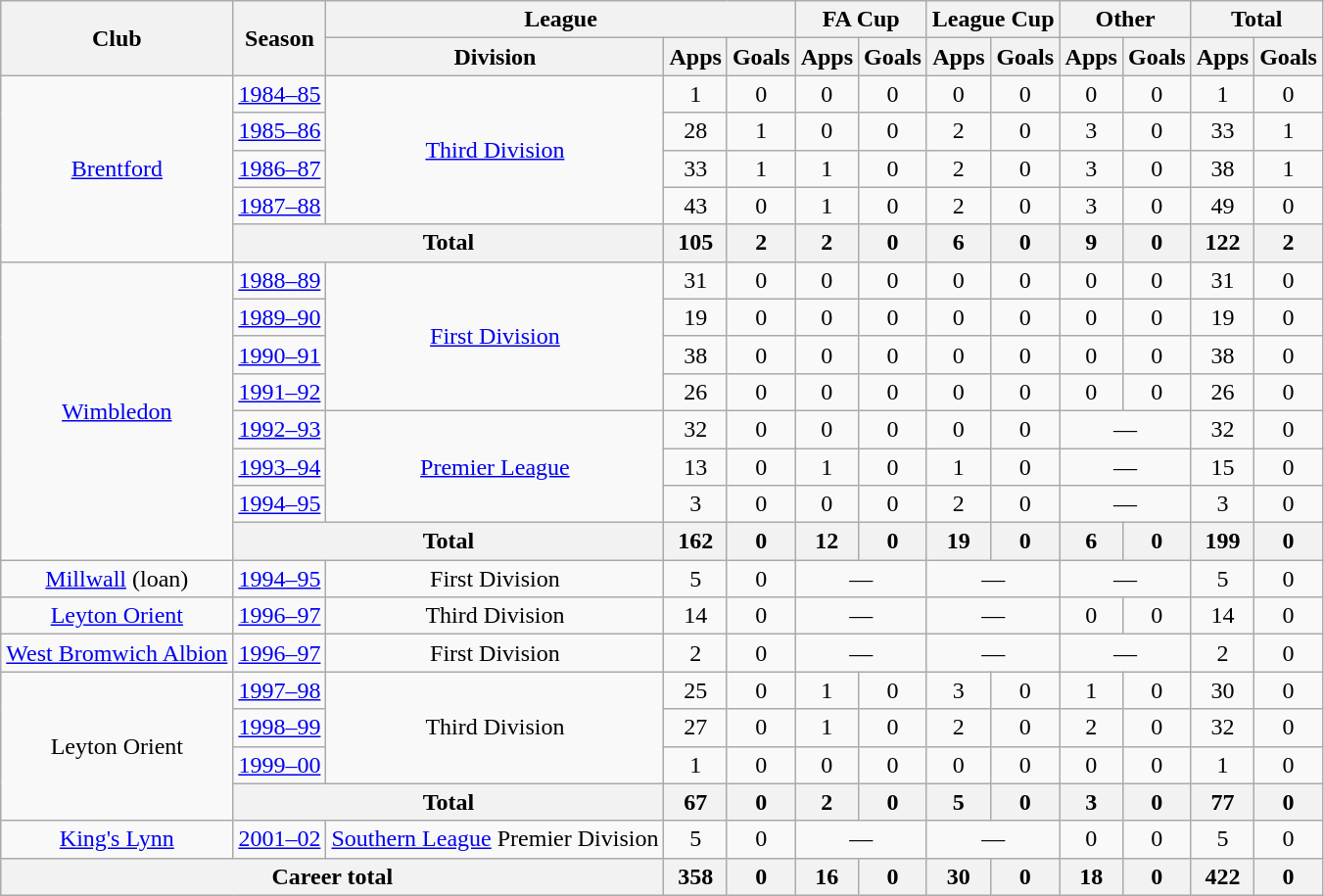<table class="wikitable" style="text-align: center;">
<tr>
<th rowspan="2">Club</th>
<th rowspan="2">Season</th>
<th colspan="3">League</th>
<th colspan="2">FA Cup</th>
<th colspan="2">League Cup</th>
<th colspan="2">Other</th>
<th colspan="2">Total</th>
</tr>
<tr>
<th>Division</th>
<th>Apps</th>
<th>Goals</th>
<th>Apps</th>
<th>Goals</th>
<th>Apps</th>
<th>Goals</th>
<th>Apps</th>
<th>Goals</th>
<th>Apps</th>
<th>Goals</th>
</tr>
<tr>
<td rowspan="5"><a href='#'>Brentford</a></td>
<td><a href='#'>1984–85</a></td>
<td rowspan="4"><a href='#'>Third Division</a></td>
<td>1</td>
<td>0</td>
<td>0</td>
<td>0</td>
<td>0</td>
<td>0</td>
<td>0</td>
<td>0</td>
<td>1</td>
<td>0</td>
</tr>
<tr>
<td><a href='#'>1985–86</a></td>
<td>28</td>
<td>1</td>
<td>0</td>
<td>0</td>
<td>2</td>
<td>0</td>
<td>3</td>
<td>0</td>
<td>33</td>
<td>1</td>
</tr>
<tr>
<td><a href='#'>1986–87</a></td>
<td>33</td>
<td>1</td>
<td>1</td>
<td>0</td>
<td>2</td>
<td>0</td>
<td>3</td>
<td>0</td>
<td>38</td>
<td>1</td>
</tr>
<tr>
<td><a href='#'>1987–88</a></td>
<td>43</td>
<td>0</td>
<td>1</td>
<td>0</td>
<td>2</td>
<td>0</td>
<td>3</td>
<td>0</td>
<td>49</td>
<td>0</td>
</tr>
<tr>
<th colspan="2">Total</th>
<th>105</th>
<th>2</th>
<th>2</th>
<th>0</th>
<th>6</th>
<th>0</th>
<th>9</th>
<th>0</th>
<th>122</th>
<th>2</th>
</tr>
<tr>
<td rowspan="8"><a href='#'>Wimbledon</a></td>
<td><a href='#'>1988–89</a></td>
<td rowspan="4"><a href='#'>First Division</a></td>
<td>31</td>
<td>0</td>
<td>0</td>
<td>0</td>
<td>0</td>
<td>0</td>
<td>0</td>
<td>0</td>
<td>31</td>
<td>0</td>
</tr>
<tr>
<td><a href='#'>1989–90</a></td>
<td>19</td>
<td>0</td>
<td>0</td>
<td>0</td>
<td>0</td>
<td>0</td>
<td>0</td>
<td>0</td>
<td>19</td>
<td>0</td>
</tr>
<tr>
<td><a href='#'>1990–91</a></td>
<td>38</td>
<td>0</td>
<td>0</td>
<td>0</td>
<td>0</td>
<td>0</td>
<td>0</td>
<td>0</td>
<td>38</td>
<td>0</td>
</tr>
<tr>
<td><a href='#'>1991–92</a></td>
<td>26</td>
<td>0</td>
<td>0</td>
<td>0</td>
<td>0</td>
<td>0</td>
<td>0</td>
<td>0</td>
<td>26</td>
<td>0</td>
</tr>
<tr>
<td><a href='#'>1992–93</a></td>
<td rowspan="3"><a href='#'>Premier League</a></td>
<td>32</td>
<td>0</td>
<td>0</td>
<td>0</td>
<td>0</td>
<td>0</td>
<td colspan="2">—</td>
<td>32</td>
<td>0</td>
</tr>
<tr>
<td><a href='#'>1993–94</a></td>
<td>13</td>
<td>0</td>
<td>1</td>
<td>0</td>
<td>1</td>
<td>0</td>
<td colspan="2">—</td>
<td>15</td>
<td>0</td>
</tr>
<tr>
<td><a href='#'>1994–95</a></td>
<td>3</td>
<td>0</td>
<td>0</td>
<td>0</td>
<td>2</td>
<td>0</td>
<td colspan="2">—</td>
<td>3</td>
<td>0</td>
</tr>
<tr>
<th colspan="2">Total</th>
<th>162</th>
<th>0</th>
<th>12</th>
<th>0</th>
<th>19</th>
<th>0</th>
<th>6</th>
<th>0</th>
<th>199</th>
<th>0</th>
</tr>
<tr>
<td><a href='#'>Millwall</a> (loan)</td>
<td><a href='#'>1994–95</a></td>
<td>First Division</td>
<td>5</td>
<td>0</td>
<td colspan="2">—</td>
<td colspan="2">—</td>
<td colspan="2">—</td>
<td>5</td>
<td>0</td>
</tr>
<tr>
<td><a href='#'>Leyton Orient</a></td>
<td><a href='#'>1996–97</a></td>
<td>Third Division</td>
<td>14</td>
<td>0</td>
<td colspan="2">—</td>
<td colspan="2">—</td>
<td>0</td>
<td>0</td>
<td>14</td>
<td>0</td>
</tr>
<tr>
<td><a href='#'>West Bromwich Albion</a></td>
<td><a href='#'>1996–97</a></td>
<td>First Division</td>
<td>2</td>
<td>0</td>
<td colspan="2">—</td>
<td colspan="2">—</td>
<td colspan="2">—</td>
<td>2</td>
<td>0</td>
</tr>
<tr>
<td rowspan="4">Leyton Orient</td>
<td><a href='#'>1997–98</a></td>
<td rowspan="3">Third Division</td>
<td>25</td>
<td>0</td>
<td>1</td>
<td>0</td>
<td>3</td>
<td>0</td>
<td>1</td>
<td>0</td>
<td>30</td>
<td>0</td>
</tr>
<tr>
<td><a href='#'>1998–99</a></td>
<td>27</td>
<td>0</td>
<td>1</td>
<td>0</td>
<td>2</td>
<td>0</td>
<td>2</td>
<td>0</td>
<td>32</td>
<td>0</td>
</tr>
<tr>
<td><a href='#'>1999–00</a></td>
<td>1</td>
<td>0</td>
<td>0</td>
<td>0</td>
<td>0</td>
<td>0</td>
<td>0</td>
<td>0</td>
<td>1</td>
<td>0</td>
</tr>
<tr>
<th colspan="2">Total</th>
<th>67</th>
<th>0</th>
<th>2</th>
<th>0</th>
<th>5</th>
<th>0</th>
<th>3</th>
<th>0</th>
<th>77</th>
<th>0</th>
</tr>
<tr>
<td><a href='#'>King's Lynn</a></td>
<td><a href='#'>2001–02</a></td>
<td><a href='#'>Southern League</a> Premier Division</td>
<td>5</td>
<td>0</td>
<td colspan="2">—</td>
<td colspan="2">—</td>
<td>0</td>
<td>0</td>
<td>5</td>
<td>0</td>
</tr>
<tr>
<th colspan="3">Career total</th>
<th>358</th>
<th>0</th>
<th>16</th>
<th>0</th>
<th>30</th>
<th>0</th>
<th>18</th>
<th>0</th>
<th>422</th>
<th>0</th>
</tr>
</table>
